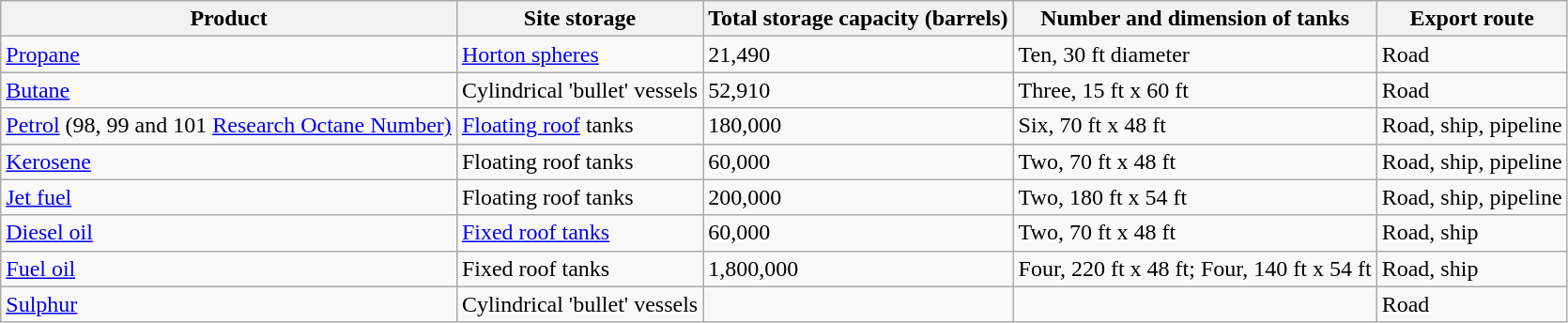<table class="wikitable">
<tr>
<th>Product</th>
<th>Site storage</th>
<th>Total storage capacity (barrels)</th>
<th>Number and dimension of tanks</th>
<th>Export route</th>
</tr>
<tr>
<td><a href='#'>Propane</a></td>
<td><a href='#'>Horton spheres</a></td>
<td>21,490</td>
<td>Ten, 30 ft diameter</td>
<td>Road</td>
</tr>
<tr>
<td><a href='#'>Butane</a></td>
<td>Cylindrical 'bullet' vessels</td>
<td>52,910</td>
<td>Three, 15 ft x 60 ft</td>
<td>Road</td>
</tr>
<tr>
<td><a href='#'>Petrol</a> (98, 99 and 101 <a href='#'>Research Octane Number)</a></td>
<td><a href='#'>Floating roof</a> tanks</td>
<td>180,000</td>
<td>Six, 70 ft x 48 ft</td>
<td>Road, ship, pipeline</td>
</tr>
<tr>
<td><a href='#'>Kerosene</a></td>
<td>Floating roof tanks</td>
<td>60,000</td>
<td>Two, 70 ft x 48 ft</td>
<td>Road, ship, pipeline</td>
</tr>
<tr>
<td><a href='#'>Jet fuel</a></td>
<td>Floating roof tanks</td>
<td>200,000</td>
<td>Two, 180 ft x 54 ft</td>
<td>Road, ship, pipeline</td>
</tr>
<tr>
<td><a href='#'>Diesel oil</a></td>
<td><a href='#'>Fixed roof tanks</a></td>
<td>60,000</td>
<td>Two, 70 ft x 48 ft</td>
<td>Road, ship</td>
</tr>
<tr>
<td><a href='#'>Fuel oil</a></td>
<td>Fixed roof tanks</td>
<td>1,800,000</td>
<td>Four, 220 ft x 48 ft; Four, 140 ft x 54 ft</td>
<td>Road, ship</td>
</tr>
<tr>
<td><a href='#'>Sulphur</a></td>
<td>Cylindrical 'bullet' vessels</td>
<td></td>
<td></td>
<td>Road</td>
</tr>
</table>
